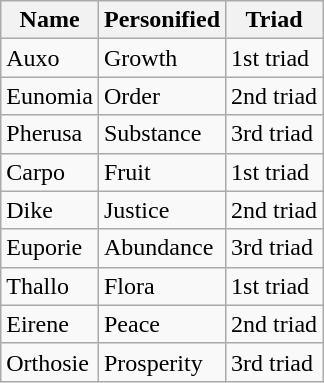<table class="wikitable">
<tr>
<th>Name</th>
<th>Personified</th>
<th>Triad</th>
</tr>
<tr>
<td>Auxo</td>
<td>Growth</td>
<td>1st triad</td>
</tr>
<tr>
<td>Eunomia</td>
<td>Order</td>
<td>2nd triad</td>
</tr>
<tr>
<td>Pherusa</td>
<td>Substance</td>
<td>3rd triad</td>
</tr>
<tr>
<td>Carpo</td>
<td>Fruit</td>
<td>1st triad</td>
</tr>
<tr>
<td>Dike</td>
<td>Justice</td>
<td>2nd triad</td>
</tr>
<tr>
<td>Euporie</td>
<td>Abundance</td>
<td>3rd triad</td>
</tr>
<tr>
<td>Thallo</td>
<td>Flora</td>
<td>1st triad</td>
</tr>
<tr>
<td>Eirene</td>
<td>Peace</td>
<td>2nd triad</td>
</tr>
<tr>
<td>Orthosie</td>
<td>Prosperity</td>
<td>3rd triad</td>
</tr>
</table>
